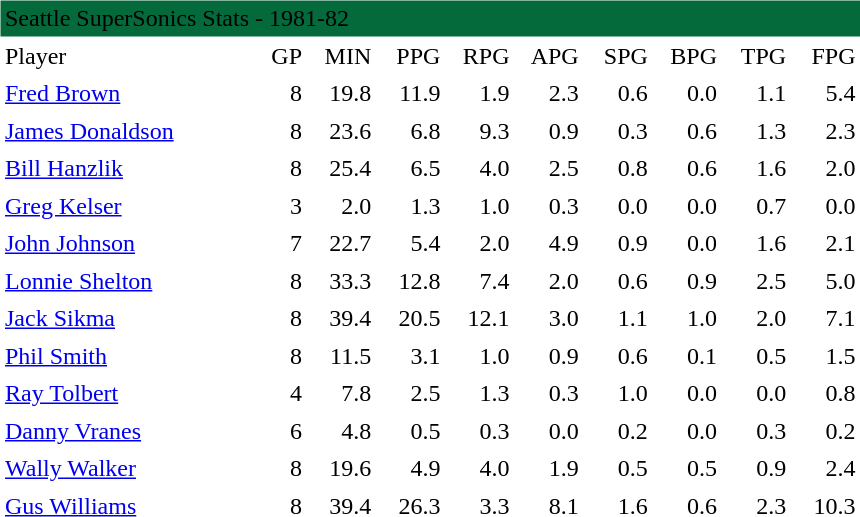<table cellpadding="3" cellspacing="1" class="osdyn" width="575">
<tr Class="masthead_alt">
<td Bgcolor="#046A3C" colspan="10"><span>Seattle SuperSonics Stats - 1981-82</span></td>
</tr>
<tr Class="stathead">
<td Width="28%">Player</td>
<td Align="right" width="8%">GP</td>
<td Align="right" width="8%">MIN</td>
<td Align="right" width="8%">PPG</td>
<td Align="right" width="8%">RPG</td>
<td Align="right" width="8%">APG</td>
<td Align="right" width="8%">SPG</td>
<td Align="right" width="8%">BPG</td>
<td Align="right" width="8%">TPG</td>
<td Align="right" width="8%">FPG</td>
</tr>
<tr Class="oddrow">
<td><a href='#'>Fred Brown</a></td>
<td Align="right">8</td>
<td Align="right">19.8</td>
<td Align="right" class="active">11.9</td>
<td Align="right">1.9</td>
<td Align="right">2.3</td>
<td Align="right">0.6</td>
<td Align="right">0.0</td>
<td Align="right">1.1</td>
<td Align="right">5.4</td>
</tr>
<tr Class="evenrow">
<td><a href='#'>James Donaldson</a></td>
<td Align="right">8</td>
<td Align="right">23.6</td>
<td Align="right" class="active">6.8</td>
<td Align="right">9.3</td>
<td Align="right">0.9</td>
<td Align="right">0.3</td>
<td Align="right">0.6</td>
<td Align="right">1.3</td>
<td Align="right">2.3</td>
</tr>
<tr Class="oddrow">
<td><a href='#'>Bill Hanzlik</a></td>
<td Align="right">8</td>
<td Align="right">25.4</td>
<td Align="right" class="active">6.5</td>
<td Align="right">4.0</td>
<td Align="right">2.5</td>
<td Align="right">0.8</td>
<td Align="right">0.6</td>
<td Align="right">1.6</td>
<td Align="right">2.0</td>
</tr>
<tr Class="evenrow">
<td><a href='#'>Greg Kelser</a></td>
<td Align="right">3</td>
<td Align="right">2.0</td>
<td Align="right" class="active">1.3</td>
<td Align="right">1.0</td>
<td Align="right">0.3</td>
<td Align="right">0.0</td>
<td Align="right">0.0</td>
<td Align="right">0.7</td>
<td Align="right">0.0</td>
</tr>
<tr Class="oddrow">
<td><a href='#'>John Johnson</a></td>
<td Align="right">7</td>
<td Align="right">22.7</td>
<td Align="right" class="active">5.4</td>
<td Align="right">2.0</td>
<td Align="right">4.9</td>
<td Align="right">0.9</td>
<td Align="right">0.0</td>
<td Align="right">1.6</td>
<td Align="right">2.1</td>
</tr>
<tr Class="evenrow">
<td><a href='#'>Lonnie Shelton</a></td>
<td Align="right">8</td>
<td Align="right">33.3</td>
<td Align="right" class="active">12.8</td>
<td Align="right">7.4</td>
<td Align="right">2.0</td>
<td Align="right">0.6</td>
<td Align="right">0.9</td>
<td Align="right">2.5</td>
<td Align="right">5.0</td>
</tr>
<tr Class="oddrow">
<td><a href='#'>Jack Sikma</a></td>
<td Align="right">8</td>
<td Align="right">39.4</td>
<td Align="right" class="active">20.5</td>
<td Align="right">12.1</td>
<td Align="right">3.0</td>
<td Align="right">1.1</td>
<td Align="right">1.0</td>
<td Align="right">2.0</td>
<td Align="right">7.1</td>
</tr>
<tr Class="evenrow">
<td><a href='#'>Phil Smith</a></td>
<td Align="right">8</td>
<td Align="right">11.5</td>
<td Align="right" class="active">3.1</td>
<td Align="right">1.0</td>
<td Align="right">0.9</td>
<td Align="right">0.6</td>
<td Align="right">0.1</td>
<td Align="right">0.5</td>
<td Align="right">1.5</td>
</tr>
<tr Class="oddrow">
<td><a href='#'>Ray Tolbert</a></td>
<td Align="right">4</td>
<td Align="right">7.8</td>
<td Align="right" class="active">2.5</td>
<td Align="right">1.3</td>
<td Align="right">0.3</td>
<td Align="right">1.0</td>
<td Align="right">0.0</td>
<td Align="right">0.0</td>
<td Align="right">0.8</td>
</tr>
<tr Class="evenrow">
<td><a href='#'>Danny Vranes</a></td>
<td Align="right">6</td>
<td Align="right">4.8</td>
<td Align="right" class="active">0.5</td>
<td Align="right">0.3</td>
<td Align="right">0.0</td>
<td Align="right">0.2</td>
<td Align="right">0.0</td>
<td Align="right">0.3</td>
<td Align="right">0.2</td>
</tr>
<tr Class="oddrow">
<td><a href='#'>Wally Walker</a></td>
<td Align="right">8</td>
<td Align="right">19.6</td>
<td Align="right" class="active">4.9</td>
<td Align="right">4.0</td>
<td Align="right">1.9</td>
<td Align="right">0.5</td>
<td Align="right">0.5</td>
<td Align="right">0.9</td>
<td Align="right">2.4</td>
</tr>
<tr Class="evenrow">
<td><a href='#'>Gus Williams</a></td>
<td Align="right">8</td>
<td Align="right">39.4</td>
<td Align="right" class="active">26.3</td>
<td Align="right">3.3</td>
<td Align="right">8.1</td>
<td Align="right">1.6</td>
<td Align="right">0.6</td>
<td Align="right">2.3</td>
<td Align="right">10.3</td>
</tr>
</table>
